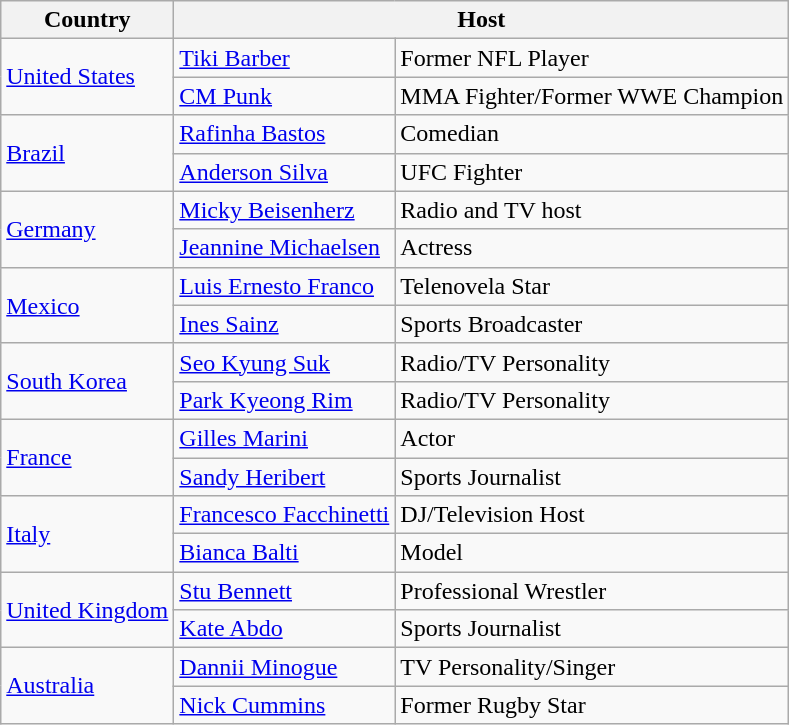<table class="wikitable">
<tr>
<th>Country</th>
<th colspan="2">Host</th>
</tr>
<tr>
<td rowspan="2"><a href='#'>United States</a></td>
<td><a href='#'>Tiki Barber</a></td>
<td>Former NFL Player</td>
</tr>
<tr>
<td><a href='#'>CM Punk</a></td>
<td>MMA Fighter/Former WWE Champion</td>
</tr>
<tr>
<td rowspan="2"><a href='#'>Brazil</a></td>
<td><a href='#'>Rafinha Bastos</a></td>
<td>Comedian</td>
</tr>
<tr>
<td><a href='#'>Anderson Silva</a></td>
<td>UFC Fighter</td>
</tr>
<tr>
<td rowspan="2"><a href='#'>Germany</a></td>
<td><a href='#'>Micky Beisenherz</a></td>
<td>Radio and TV host</td>
</tr>
<tr>
<td><a href='#'>Jeannine Michaelsen</a></td>
<td>Actress</td>
</tr>
<tr>
<td rowspan="2"><a href='#'>Mexico</a></td>
<td><a href='#'>Luis Ernesto Franco</a></td>
<td>Telenovela Star</td>
</tr>
<tr>
<td><a href='#'>Ines Sainz</a></td>
<td>Sports Broadcaster</td>
</tr>
<tr>
<td rowspan="2"><a href='#'>South Korea</a></td>
<td><a href='#'>Seo Kyung Suk</a></td>
<td>Radio/TV Personality</td>
</tr>
<tr>
<td><a href='#'>Park Kyeong Rim</a></td>
<td>Radio/TV Personality</td>
</tr>
<tr>
<td rowspan="2"><a href='#'>France</a></td>
<td><a href='#'>Gilles Marini</a></td>
<td>Actor</td>
</tr>
<tr>
<td><a href='#'>Sandy Heribert</a></td>
<td>Sports Journalist</td>
</tr>
<tr>
<td rowspan="2"><a href='#'>Italy</a></td>
<td><a href='#'>Francesco Facchinetti</a></td>
<td>DJ/Television Host</td>
</tr>
<tr>
<td><a href='#'>Bianca Balti</a></td>
<td>Model</td>
</tr>
<tr>
<td rowspan="2"><a href='#'>United Kingdom</a></td>
<td><a href='#'>Stu Bennett</a></td>
<td>Professional Wrestler</td>
</tr>
<tr>
<td><a href='#'>Kate Abdo</a></td>
<td>Sports Journalist</td>
</tr>
<tr>
<td rowspan="2"><a href='#'>Australia</a></td>
<td><a href='#'>Dannii Minogue</a></td>
<td>TV Personality/Singer</td>
</tr>
<tr>
<td><a href='#'>Nick Cummins</a></td>
<td>Former Rugby Star</td>
</tr>
</table>
